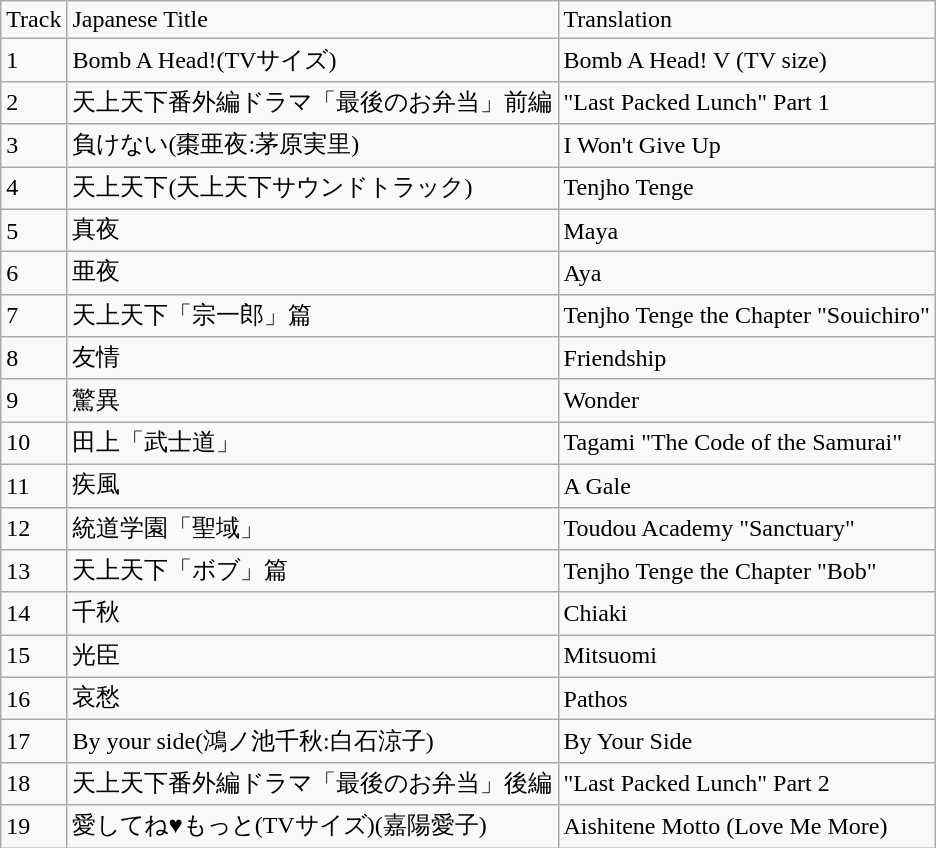<table class="wikitable">
<tr>
<td>Track</td>
<td>Japanese Title</td>
<td>Translation</td>
</tr>
<tr>
<td>1</td>
<td>Bomb A Head!(TVサイズ)</td>
<td>Bomb A Head! V (TV size)</td>
</tr>
<tr>
<td>2</td>
<td>天上天下番外編ドラマ「最後のお弁当」前編</td>
<td>"Last Packed Lunch" Part 1</td>
</tr>
<tr>
<td>3</td>
<td>負けない(棗亜夜:茅原実里)</td>
<td>I Won't Give Up</td>
</tr>
<tr>
<td>4</td>
<td>天上天下(天上天下サウンドトラック)</td>
<td>Tenjho Tenge</td>
</tr>
<tr>
<td>5</td>
<td>真夜</td>
<td>Maya</td>
</tr>
<tr>
<td>6</td>
<td>亜夜</td>
<td>Aya</td>
</tr>
<tr>
<td>7</td>
<td>天上天下「宗一郎」篇</td>
<td>Tenjho Tenge the Chapter "Souichiro"</td>
</tr>
<tr>
<td>8</td>
<td>友情</td>
<td>Friendship</td>
</tr>
<tr>
<td>9</td>
<td>驚異</td>
<td>Wonder</td>
</tr>
<tr>
<td>10</td>
<td>田上「武士道」</td>
<td>Tagami "The Code of the Samurai"</td>
</tr>
<tr>
<td>11</td>
<td>疾風</td>
<td>A Gale</td>
</tr>
<tr>
<td>12</td>
<td>統道学園「聖域」</td>
<td>Toudou Academy "Sanctuary"</td>
</tr>
<tr>
<td>13</td>
<td>天上天下「ボブ」篇</td>
<td>Tenjho Tenge the Chapter "Bob"</td>
</tr>
<tr>
<td>14</td>
<td>千秋</td>
<td>Chiaki</td>
</tr>
<tr>
<td>15</td>
<td>光臣</td>
<td>Mitsuomi</td>
</tr>
<tr>
<td>16</td>
<td>哀愁</td>
<td>Pathos</td>
</tr>
<tr>
<td>17</td>
<td>By your side(鴻ノ池千秋:白石涼子)</td>
<td>By Your Side</td>
</tr>
<tr>
<td>18</td>
<td>天上天下番外編ドラマ「最後のお弁当」後編</td>
<td>"Last Packed Lunch" Part 2</td>
</tr>
<tr>
<td>19</td>
<td>愛してね♥もっと(TVサイズ)(嘉陽愛子)</td>
<td>Aishitene Motto (Love Me More)</td>
</tr>
</table>
